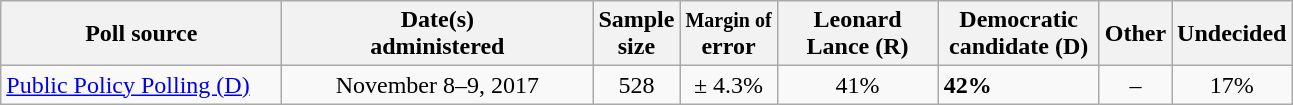<table class="wikitable">
<tr>
<th style="width:180px;">Poll source</th>
<th style="width:200px;">Date(s)<br>administered</th>
<th class=small>Sample<br>size</th>
<th><small>Margin of</small><br>error</th>
<th style="width:100px;">Leonard<br>Lance (R)</th>
<th style="width:100px;">Democratic<br>candidate (D)</th>
<th>Other</th>
<th>Undecided</th>
</tr>
<tr>
<td><a href='#'>Public Policy Polling (D)</a></td>
<td align=center>November 8–9, 2017</td>
<td align=center>528</td>
<td align=center>± 4.3%</td>
<td align=center>41%</td>
<td><strong>42%</strong></td>
<td align=center>–</td>
<td align=center>17%</td>
</tr>
</table>
